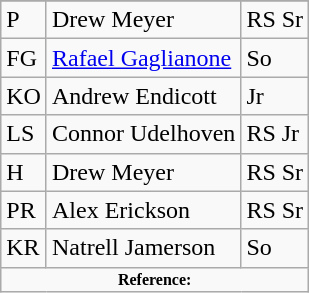<table class="wikitable">
<tr>
</tr>
<tr>
<td>P</td>
<td>Drew Meyer</td>
<td>RS Sr</td>
</tr>
<tr>
<td>FG</td>
<td><a href='#'>Rafael Gaglianone</a></td>
<td>So</td>
</tr>
<tr>
<td>KO</td>
<td>Andrew Endicott</td>
<td>Jr</td>
</tr>
<tr>
<td>LS</td>
<td>Connor Udelhoven</td>
<td>RS Jr</td>
</tr>
<tr>
<td>H</td>
<td>Drew Meyer</td>
<td>RS Sr</td>
</tr>
<tr>
<td>PR</td>
<td>Alex Erickson</td>
<td>RS Sr</td>
</tr>
<tr>
<td>KR</td>
<td>Natrell Jamerson</td>
<td>So</td>
</tr>
<tr>
<td colspan="3"  style="font-size:8pt; text-align:center;"><strong>Reference:</strong></td>
</tr>
</table>
